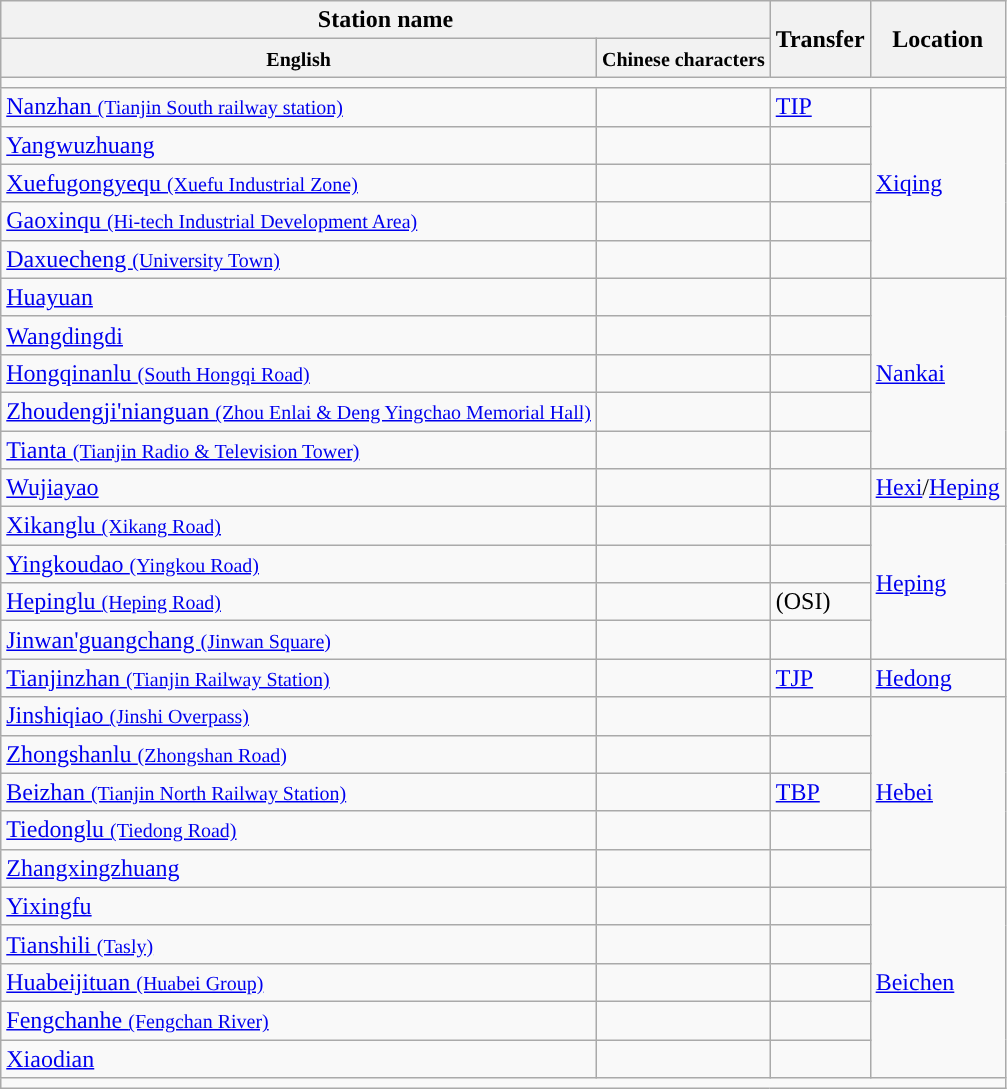<table class="wikitable">
<tr>
<th colspan=2>Station name</th>
<th rowspan=2>Transfer</th>
<th rowspan=2>Location</th>
</tr>
<tr>
<th><small>English</small></th>
<th><small>Chinese characters</small></th>
</tr>
<tr style="background:#">
<td colspan = "4"></td>
</tr>
<tr>
<td><a href='#'>Nanzhan <small>(Tianjin South railway station)</small></a></td>
<td><span></span></td>
<td> <a href='#'>TIP</a></td>
<td rowspan="5"><a href='#'>Xiqing</a></td>
</tr>
<tr>
<td><a href='#'>Yangwuzhuang</a></td>
<td><span></span></td>
<td></td>
</tr>
<tr>
<td><a href='#'>Xuefugongyequ <small>(Xuefu Industrial Zone)</small></a></td>
<td><span></span></td>
<td></td>
</tr>
<tr>
<td><a href='#'>Gaoxinqu <small>(Hi-tech Industrial Development Area)</small></a></td>
<td><span></span></td>
<td></td>
</tr>
<tr>
<td><a href='#'>Daxuecheng <small>(University Town)</small></a></td>
<td><span></span></td>
<td></td>
</tr>
<tr>
<td><a href='#'>Huayuan</a></td>
<td><span></span></td>
<td></td>
<td rowspan="5"><a href='#'>Nankai</a></td>
</tr>
<tr>
<td><a href='#'>Wangdingdi</a></td>
<td><span></span></td>
<td></td>
</tr>
<tr>
<td><a href='#'>Hongqinanlu <small>(South Hongqi Road)</small></a></td>
<td><span></span></td>
<td></td>
</tr>
<tr>
<td><a href='#'>Zhoudengji'nianguan <small>(Zhou Enlai & Deng Yingchao Memorial Hall)</small></a></td>
<td><span></span></td>
<td></td>
</tr>
<tr>
<td><a href='#'>Tianta <small>(Tianjin Radio & Television Tower)</small></a></td>
<td><span></span></td>
<td></td>
</tr>
<tr>
<td><a href='#'>Wujiayao</a></td>
<td><span></span></td>
<td></td>
<td><a href='#'>Hexi</a>/<a href='#'>Heping</a></td>
</tr>
<tr>
<td><a href='#'>Xikanglu <small>(Xikang Road)</small></a></td>
<td><span></span></td>
<td></td>
<td rowspan="4"><a href='#'>Heping</a></td>
</tr>
<tr>
<td><a href='#'>Yingkoudao <small>(Yingkou Road)</small></a></td>
<td><span></span></td>
<td></td>
</tr>
<tr>
<td><a href='#'>Hepinglu <small>(Heping Road)</small></a></td>
<td><span></span></td>
<td> (OSI)</td>
</tr>
<tr>
<td><a href='#'>Jinwan'guangchang <small>(Jinwan Square)</small></a></td>
<td><span></span></td>
<td></td>
</tr>
<tr>
<td><a href='#'>Tianjinzhan <small>(Tianjin Railway Station)</small></a></td>
<td><span></span></td>
<td>   <a href='#'>TJP</a></td>
<td><a href='#'>Hedong</a></td>
</tr>
<tr>
<td><a href='#'>Jinshiqiao <small>(Jinshi Overpass)</small></a></td>
<td><span></span></td>
<td></td>
<td rowspan="5"><a href='#'>Hebei</a></td>
</tr>
<tr>
<td><a href='#'>Zhongshanlu <small>(Zhongshan Road)</small></a></td>
<td><span></span></td>
<td></td>
</tr>
<tr>
<td><a href='#'>Beizhan <small>(Tianjin North Railway Station)</small></a></td>
<td><span></span></td>
<td>  <a href='#'>TBP</a></td>
</tr>
<tr>
<td><a href='#'>Tiedonglu <small>(Tiedong Road)</small></a></td>
<td><span></span></td>
<td></td>
</tr>
<tr>
<td><a href='#'>Zhangxingzhuang</a></td>
<td><span></span></td>
<td></td>
</tr>
<tr>
<td><a href='#'>Yixingfu</a></td>
<td><span></span></td>
<td></td>
<td rowspan="5"><a href='#'>Beichen</a></td>
</tr>
<tr>
<td><a href='#'>Tianshili <small>(Tasly)</small></a></td>
<td><span></span></td>
<td></td>
</tr>
<tr>
<td><a href='#'>Huabeijituan <small>(Huabei Group)</small></a></td>
<td><span></span></td>
<td></td>
</tr>
<tr>
<td><a href='#'>Fengchanhe <small>(Fengchan River)</small></a></td>
<td><span></span></td>
<td></td>
</tr>
<tr>
<td><a href='#'>Xiaodian</a></td>
<td><span></span></td>
<td></td>
</tr>
<tr style="background:#">
<td colspan = "4"></td>
</tr>
</table>
